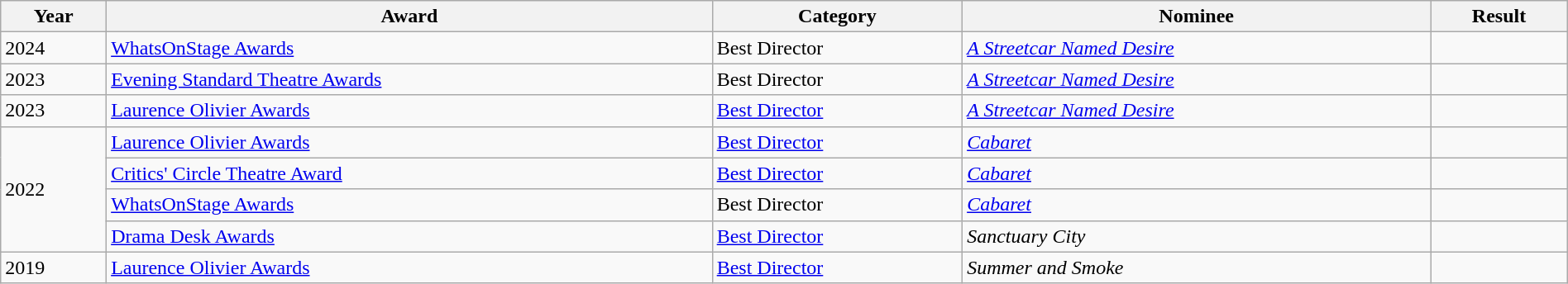<table class="wikitable" style="width: 100%;">
<tr>
<th>Year</th>
<th>Award</th>
<th>Category</th>
<th>Nominee</th>
<th>Result</th>
</tr>
<tr>
<td rowspan ="1">2024</td>
<td><a href='#'>WhatsOnStage Awards</a></td>
<td>Best Director</td>
<td><em><a href='#'>A Streetcar Named Desire</a></em></td>
<td></td>
</tr>
<tr>
<td>2023</td>
<td><a href='#'>Evening Standard Theatre Awards</a></td>
<td>Best Director</td>
<td><em><a href='#'>A Streetcar Named Desire</a></em></td>
<td></td>
</tr>
<tr>
<td rowspan ="1">2023</td>
<td><a href='#'>Laurence Olivier Awards</a></td>
<td><a href='#'>Best Director</a></td>
<td><em><a href='#'>A Streetcar Named Desire</a></em></td>
<td></td>
</tr>
<tr>
<td rowspan ="4">2022</td>
<td><a href='#'>Laurence Olivier Awards</a></td>
<td><a href='#'>Best Director</a></td>
<td><em><a href='#'>Cabaret</a></em></td>
<td></td>
</tr>
<tr>
<td><a href='#'>Critics' Circle Theatre Award</a></td>
<td><a href='#'>Best Director</a></td>
<td><em><a href='#'>Cabaret</a></em></td>
<td></td>
</tr>
<tr>
<td><a href='#'>WhatsOnStage Awards</a></td>
<td>Best Director</td>
<td><em><a href='#'>Cabaret</a></em></td>
<td></td>
</tr>
<tr>
<td><a href='#'>Drama Desk Awards</a></td>
<td><a href='#'>Best Director</a></td>
<td><em>Sanctuary City</em></td>
<td></td>
</tr>
<tr>
<td>2019</td>
<td><a href='#'>Laurence Olivier Awards</a></td>
<td><a href='#'>Best Director</a></td>
<td><em>Summer and Smoke</em></td>
<td></td>
</tr>
</table>
